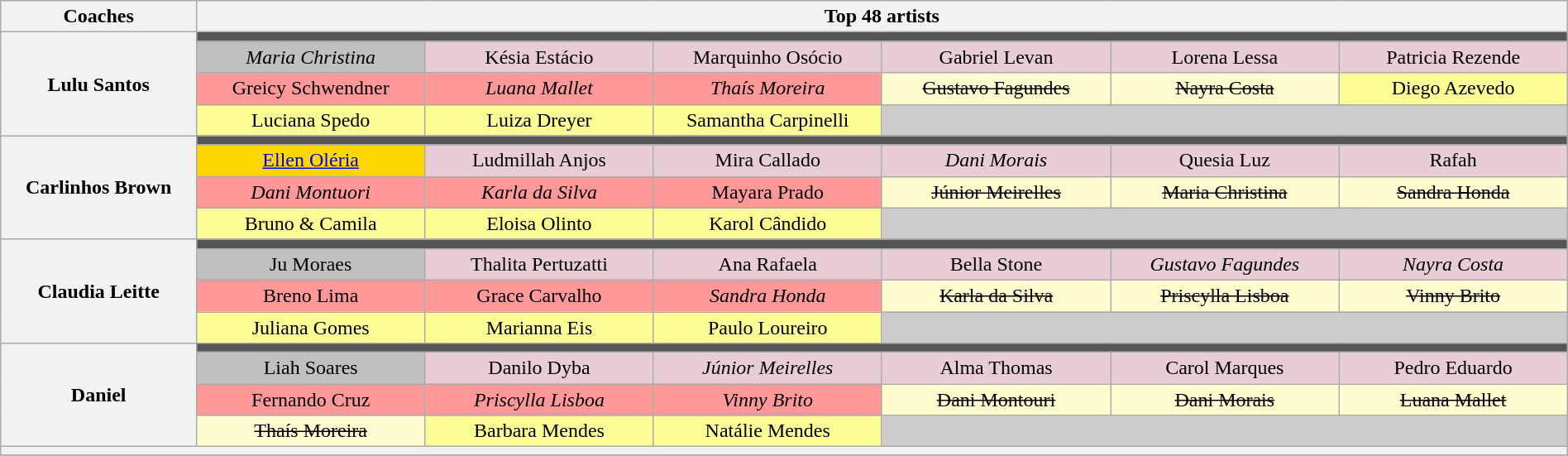<table class="wikitable" style="text-align:center; width:100%;">
<tr>
<th scope="col" width="12%">Coaches</th>
<th scope="col" width="85%" colspan=6>Top 48 artists</th>
</tr>
<tr>
<th rowspan=4>Lulu Santos</th>
<td colspan=6  bgcolor=555555></td>
</tr>
<tr>
<td width="14%" bgcolor=C0C0C0><em>Maria Christina</em></td>
<td width="14%" bgcolor=E8CCD7>Késia Estácio</td>
<td width="14%" bgcolor=E8CCD7>Marquinho Osócio</td>
<td width="14%" bgcolor=E8CCD7>Gabriel Levan</td>
<td width="14%" bgcolor=E8CCD7>Lorena Lessa</td>
<td width="14%" bgcolor=E8CCD7>Patricia Rezende</td>
</tr>
<tr>
<td bgcolor=FF9999>Greicy Schwendner</td>
<td bgcolor=FF9999><em>Luana Mallet</em></td>
<td bgcolor=FF9999><em>Thaís Moreira</em></td>
<td bgcolor=FFFDD0><s>Gustavo Fagundes</s></td>
<td bgcolor=FFFDD0><s>Nayra Costa</s></td>
<td bgcolor=FDFD96>Diego Azevedo</td>
</tr>
<tr>
<td bgcolor=FDFD96>Luciana Spedo</td>
<td bgcolor=FDFD96>Luiza Dreyer</td>
<td bgcolor=FDFD96>Samantha Carpinelli</td>
<td bgcolor=CCCCCC colspan=3></td>
</tr>
<tr>
<th rowspan=4>Carlinhos Brown</th>
<td colspan=6  bgcolor=555555></td>
</tr>
<tr>
<td bgcolor=FFD700><a href='#'>Ellen Oléria</a></td>
<td bgcolor=E8CCD7>Ludmillah Anjos</td>
<td bgcolor=E8CCD7>Mira Callado</td>
<td bgcolor=E8CCD7><em>Dani Morais</em></td>
<td bgcolor=E8CCD7>Quesia Luz</td>
<td bgcolor=E8CCD7>Rafah</td>
</tr>
<tr>
<td bgcolor=FF9999><em>Dani Montuori</em></td>
<td bgcolor=FF9999><em>Karla da Silva</em></td>
<td bgcolor=FF9999>Mayara Prado</td>
<td bgcolor=FFFDD0><s>Júnior Meirelles</s></td>
<td bgcolor=FFFDD0><s>Maria Christina</s></td>
<td bgcolor=FFFDD0><s>Sandra Honda</s></td>
</tr>
<tr>
<td bgcolor=FDFD96>Bruno & Camila</td>
<td bgcolor=FDFD96>Eloisa Olinto</td>
<td bgcolor=FDFD96>Karol Cândido</td>
<td bgcolor=CCCCCC colspan=3></td>
</tr>
<tr>
<th rowspan=4>Claudia Leitte</th>
<td colspan=6  bgcolor=555555></td>
</tr>
<tr>
<td bgcolor=C0C0C0>Ju Moraes</td>
<td bgcolor=E8CCD7>Thalita Pertuzatti</td>
<td bgcolor=E8CCD7>Ana Rafaela</td>
<td bgcolor=E8CCD7>Bella Stone</td>
<td bgcolor=E8CCD7><em>Gustavo Fagundes</em></td>
<td bgcolor=E8CCD7><em>Nayra Costa</em></td>
</tr>
<tr>
<td bgcolor=FF9999>Breno Lima</td>
<td bgcolor=FF9999>Grace Carvalho</td>
<td bgcolor=FF9999><em>Sandra Honda</em></td>
<td bgcolor=FFFDD0><s>Karla da Silva</s></td>
<td bgcolor=FFFDD0><s>Priscylla Lisboa</s></td>
<td bgcolor=FFFDD0><s>Vinny Brito</s></td>
</tr>
<tr>
<td bgcolor=FDFD96>Juliana Gomes</td>
<td bgcolor=FDFD96>Marianna Eis</td>
<td bgcolor=FDFD96>Paulo Loureiro</td>
<td bgcolor=CCCCCC colspan=3></td>
</tr>
<tr>
<th rowspan=4>Daniel</th>
<td colspan=6  bgcolor=555555></td>
</tr>
<tr>
<td bgcolor=C0C0C0>Liah Soares</td>
<td bgcolor=E8CCD7>Danilo Dyba</td>
<td bgcolor=E8CCD7><em>Júnior Meirelles</em></td>
<td bgcolor=E8CCD7>Alma Thomas</td>
<td bgcolor=E8CCD7>Carol Marques</td>
<td bgcolor=E8CCD7>Pedro Eduardo</td>
</tr>
<tr>
<td bgcolor=FF9999>Fernando Cruz</td>
<td bgcolor=FF9999><em>Priscylla Lisboa</em></td>
<td bgcolor=FF9999><em>Vinny Brito</em></td>
<td bgcolor=FFFDD0><s>Dani Montouri</s></td>
<td bgcolor=FFFDD0><s>Dani Morais</s></td>
<td bgcolor=FFFDD0><s>Luana Mallet</s></td>
</tr>
<tr>
<td bgcolor=FFFDD0><s>Thaís Moreira</s></td>
<td bgcolor=FDFD96>Barbara Mendes</td>
<td bgcolor=FDFD96>Natálie Mendes</td>
<td bgcolor=CCCCCC colspan=3></td>
</tr>
<tr>
<th style="font-size:90%; line-height:12px;" colspan=7></th>
</tr>
<tr>
</tr>
</table>
